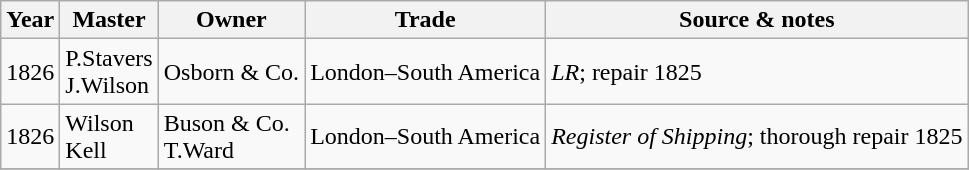<table class=" wikitable">
<tr>
<th>Year</th>
<th>Master</th>
<th>Owner</th>
<th>Trade</th>
<th>Source & notes</th>
</tr>
<tr>
<td>1826</td>
<td>P.Stavers<br>J.Wilson</td>
<td>Osborn & Co.</td>
<td>London–South America</td>
<td><em>LR</em>; repair 1825</td>
</tr>
<tr>
<td>1826</td>
<td>Wilson<br>Kell</td>
<td>Buson & Co.<br>T.Ward</td>
<td>London–South America</td>
<td><em>Register of Shipping</em>; thorough repair 1825</td>
</tr>
<tr>
</tr>
</table>
